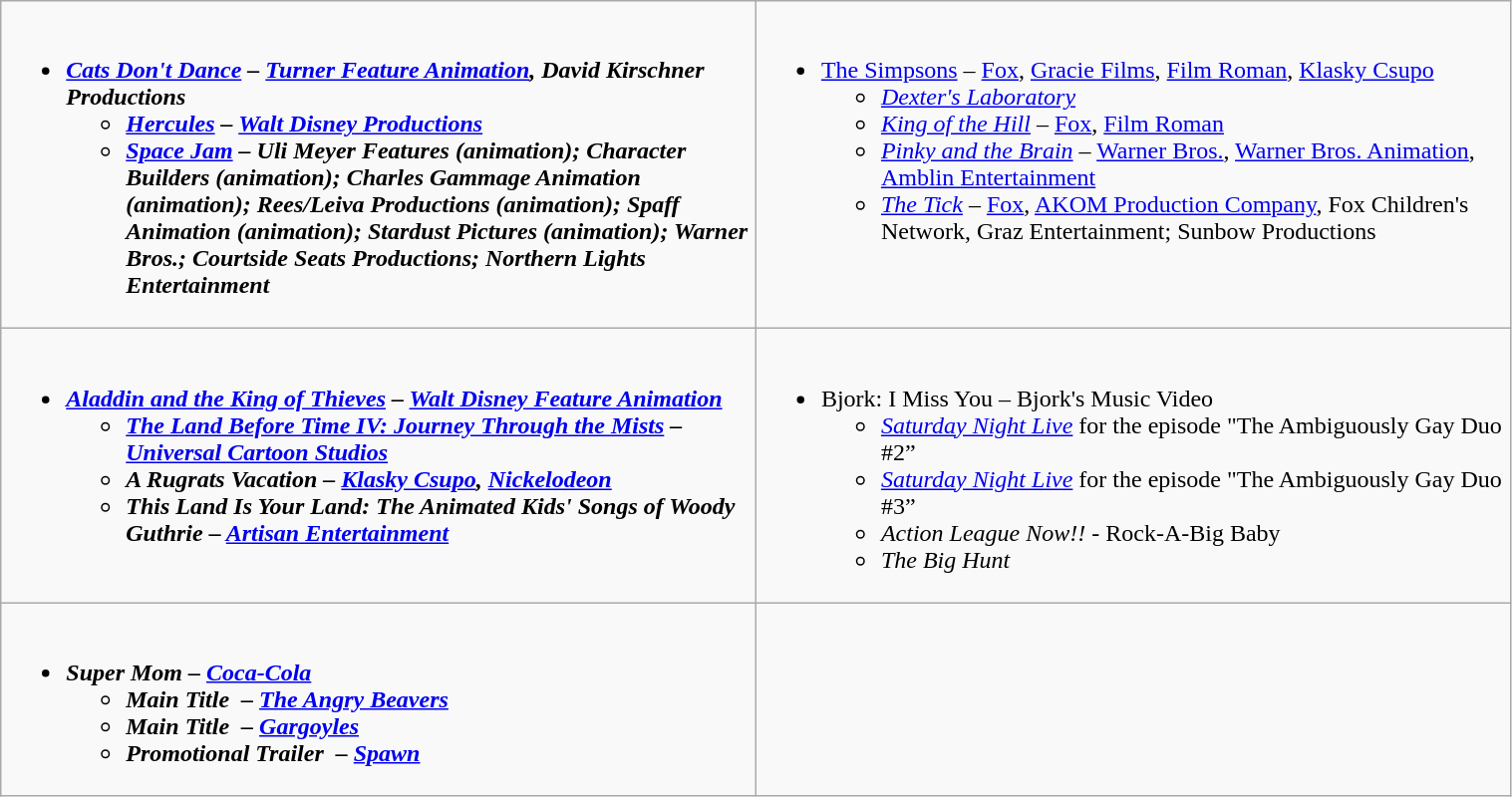<table class=wikitable width=80%>
<tr>
<td valign="top" width="30%"><br><ul><li><strong><em><a href='#'>Cats Don't Dance</a><em> – <a href='#'>Turner Feature Animation</a>, David Kirschner Productions<strong><ul><li></em><a href='#'>Hercules</a><em> – <a href='#'>Walt Disney Productions</a></li><li></em><a href='#'>Space Jam</a><em> – Uli Meyer Features (animation); Character Builders (animation); Charles Gammage Animation (animation); Rees/Leiva Productions (animation); Spaff Animation (animation); Stardust Pictures (animation); Warner Bros.; Courtside Seats Productions; Northern Lights Entertainment</li></ul></li></ul></td>
<td valign="top" width="30%"><br><ul><li></em></strong><a href='#'>The Simpsons</a></em> – <a href='#'>Fox</a>, <a href='#'>Gracie Films</a>, <a href='#'>Film Roman</a>, <a href='#'>Klasky Csupo</a></strong><ul><li><em><a href='#'>Dexter's Laboratory</a></em> </li><li><em><a href='#'>King of the Hill</a></em> – <a href='#'>Fox</a>, <a href='#'>Film Roman</a></li><li><em><a href='#'>Pinky and the Brain</a></em> – <a href='#'>Warner Bros.</a>, <a href='#'>Warner Bros. Animation</a>, <a href='#'>Amblin Entertainment</a></li><li><em><a href='#'>The Tick</a></em> – <a href='#'>Fox</a>, <a href='#'>AKOM Production Company</a>, Fox Children's Network, Graz Entertainment; Sunbow Productions</li></ul></li></ul></td>
</tr>
<tr>
<td valign="top" width="30%"><br><ul><li><strong><em><a href='#'>Aladdin and the King of Thieves</a><em> – <a href='#'>Walt Disney Feature Animation</a><strong><ul><li></em><a href='#'>The Land Before Time IV: Journey Through the Mists</a><em> – <a href='#'>Universal Cartoon Studios</a></li><li></em>A Rugrats Vacation<em> – <a href='#'>Klasky Csupo</a>, <a href='#'>Nickelodeon</a></li><li></em>This Land Is Your Land: The Animated Kids' Songs of Woody Guthrie<em> – <a href='#'>Artisan Entertainment</a></li></ul></li></ul></td>
<td valign="top" width="30%"><br><ul><li></em></strong>Bjork: I Miss You</em> – Bjork's Music Video </strong><ul><li><em><a href='#'>Saturday Night Live</a></em> for the episode "The Ambiguously Gay Duo #2”  </li><li><em><a href='#'>Saturday Night Live</a></em> for the episode "The Ambiguously Gay Duo #3”  </li><li><em>Action League Now!!</em> - Rock-A-Big Baby  </li><li><em>The Big Hunt</em> </li></ul></li></ul></td>
</tr>
<tr>
<td valign="top" width="30%"><br><ul><li><strong><em>Super Mom<em> – <a href='#'>Coca-Cola</a><strong><ul><li>Main Title  – </em><a href='#'>The Angry Beavers</a><em></li><li>Main Title  – </em><a href='#'>Gargoyles</a><em></li><li>Promotional Trailer  – </em><a href='#'>Spawn</a><em></li></ul></li></ul></td>
</tr>
</table>
